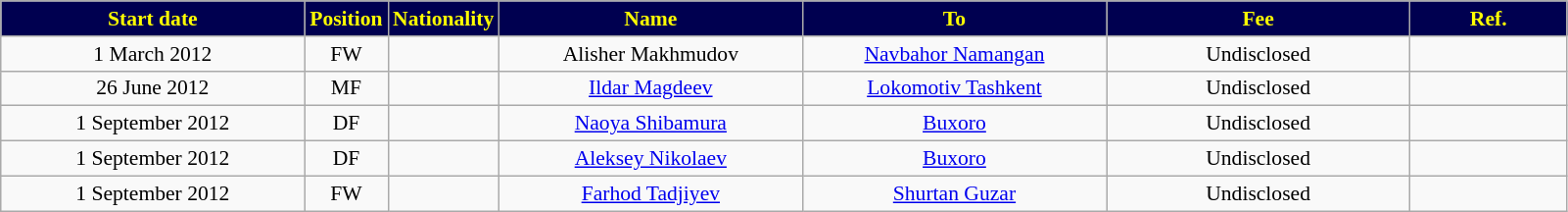<table class="wikitable" style="text-align:center; font-size:90%">
<tr>
<th style="background:#000050; color:yellow; width:200px;">Start date</th>
<th style="background:#000050; color:yellow; width:50px;">Position</th>
<th style="background:#000050; color:yellow; width:50px;">Nationality</th>
<th style="background:#000050; color:yellow; width:200px;">Name</th>
<th style="background:#000050; color:yellow; width:200px;">To</th>
<th style="background:#000050; color:yellow; width:200px;">Fee</th>
<th style="background:#000050; color:yellow; width:100px;">Ref.</th>
</tr>
<tr>
<td>1 March 2012</td>
<td>FW</td>
<td></td>
<td>Alisher Makhmudov</td>
<td><a href='#'>Navbahor Namangan</a></td>
<td>Undisclosed</td>
<td></td>
</tr>
<tr>
<td>26 June 2012</td>
<td>MF</td>
<td></td>
<td><a href='#'>Ildar Magdeev</a></td>
<td><a href='#'>Lokomotiv Tashkent</a></td>
<td>Undisclosed</td>
<td></td>
</tr>
<tr>
<td>1 September 2012</td>
<td>DF</td>
<td></td>
<td><a href='#'>Naoya Shibamura</a></td>
<td><a href='#'>Buxoro</a></td>
<td>Undisclosed</td>
<td></td>
</tr>
<tr>
<td>1 September 2012</td>
<td>DF</td>
<td></td>
<td><a href='#'>Aleksey Nikolaev</a></td>
<td><a href='#'>Buxoro</a></td>
<td>Undisclosed</td>
<td></td>
</tr>
<tr>
<td>1 September 2012</td>
<td>FW</td>
<td></td>
<td><a href='#'>Farhod Tadjiyev</a></td>
<td><a href='#'>Shurtan Guzar</a></td>
<td>Undisclosed</td>
<td></td>
</tr>
</table>
